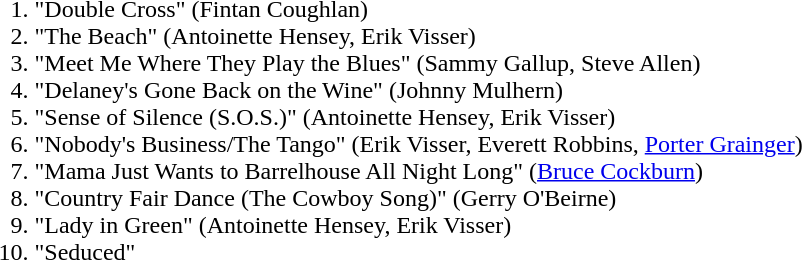<table>
<tr>
<td><br><ol><li>"Double Cross" (Fintan Coughlan)</li><li>"The Beach" (Antoinette Hensey, Erik Visser)</li><li>"Meet Me Where They Play the Blues" (Sammy Gallup, Steve Allen)</li><li>"Delaney's Gone Back on the Wine" (Johnny Mulhern)</li><li>"Sense of Silence (S.O.S.)" (Antoinette Hensey, Erik Visser)</li><li>"Nobody's Business/The Tango" (Erik Visser, Everett Robbins, <a href='#'>Porter Grainger</a>)</li><li>"Mama Just Wants to Barrelhouse All Night Long" (<a href='#'>Bruce Cockburn</a>)</li><li>"Country Fair Dance (The Cowboy Song)" (Gerry O'Beirne)</li><li>"Lady in Green" (Antoinette Hensey, Erik Visser)</li><li>"Seduced"</li></ol></td>
</tr>
</table>
